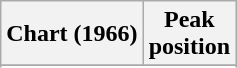<table class="wikitable sortable plainrowheaders" style="text-align:center">
<tr>
<th scope="col">Chart (1966)</th>
<th scope="col">Peak<br> position</th>
</tr>
<tr>
</tr>
<tr>
</tr>
</table>
